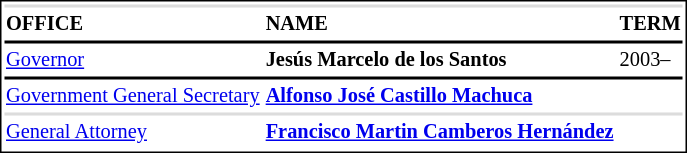<table cellpadding="1" cellspacing="2" style="center; margin:1em 1em 1em 0; border:1px solid #000000;font-size:85%;" align="center">
<tr>
<th bgcolor="#dcdcdc" colspan="3"></th>
</tr>
<tr>
<td align="left"><strong>OFFICE</strong></td>
<td align="left"><strong>NAME</strong></td>
<td align="left"><strong>TERM</strong></td>
</tr>
<tr>
<th bgcolor="#000000" colspan="3"></th>
</tr>
<tr>
<td align="left"><a href='#'>Governor</a></td>
<td align="left"><strong>Jesús Marcelo de los Santos</strong></td>
<td align="left">2003–</td>
</tr>
<tr>
<th bgcolor="#000000" colspan="3"></th>
</tr>
<tr>
<td align="left"><a href='#'>Government General Secretary</a></td>
<td align="left"><strong><a href='#'>Alfonso José Castillo Machuca</a></strong></td>
<td align="left"></td>
</tr>
<tr>
<th bgcolor="#dcdcdc" colspan="3"></th>
</tr>
<tr>
<td align="left"><a href='#'>General Attorney</a></td>
<td align="left"><strong><a href='#'>Francisco Martin Camberos Hernández</a></strong></td>
<td align="left"></td>
</tr>
<tr>
</tr>
</table>
